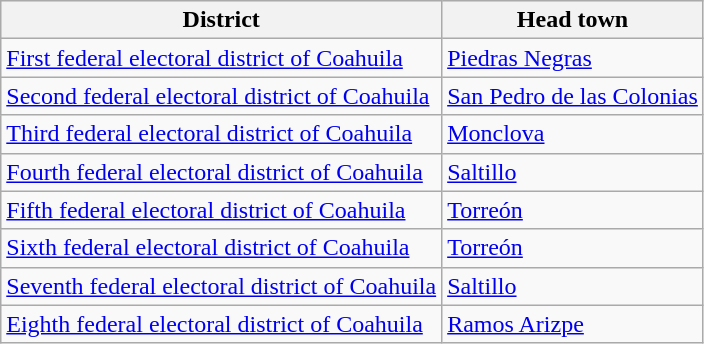<table class="wikitable" border="1">
<tr style="background:#efefef;">
<th><strong>District</strong></th>
<th><strong>Head town</strong></th>
</tr>
<tr>
<td><a href='#'>First federal electoral district of Coahuila</a></td>
<td><a href='#'>Piedras Negras</a></td>
</tr>
<tr>
<td><a href='#'>Second federal electoral district of Coahuila</a></td>
<td><a href='#'>San Pedro de las Colonias</a></td>
</tr>
<tr>
<td><a href='#'>Third federal electoral district of Coahuila</a></td>
<td><a href='#'>Monclova</a></td>
</tr>
<tr>
<td><a href='#'>Fourth federal electoral district of Coahuila</a></td>
<td><a href='#'>Saltillo</a></td>
</tr>
<tr>
<td><a href='#'>Fifth federal electoral district of Coahuila</a></td>
<td><a href='#'>Torreón</a></td>
</tr>
<tr>
<td><a href='#'>Sixth federal electoral district of Coahuila</a></td>
<td><a href='#'>Torreón</a></td>
</tr>
<tr>
<td><a href='#'>Seventh federal electoral district of Coahuila</a></td>
<td><a href='#'>Saltillo</a></td>
</tr>
<tr>
<td><a href='#'>Eighth federal electoral district of Coahuila</a></td>
<td><a href='#'>Ramos Arizpe</a></td>
</tr>
</table>
